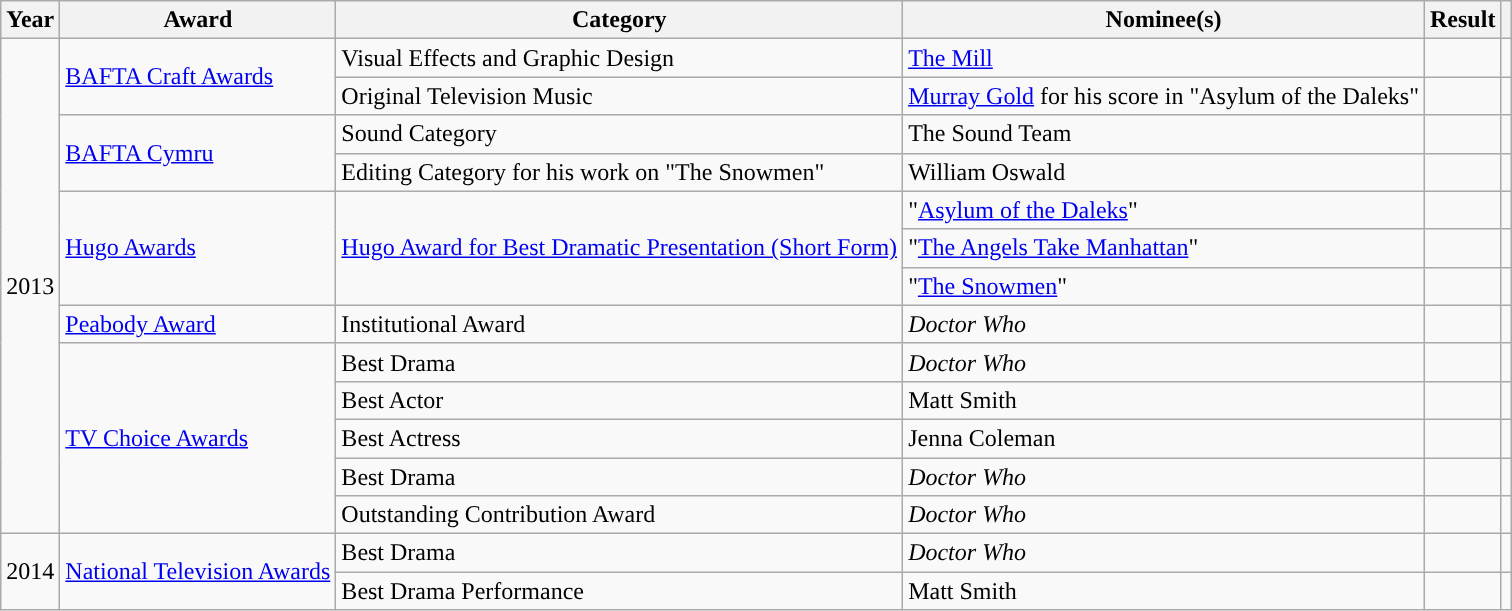<table class="wikitable sortable">
<tr>
<th>Year</th>
<th>Award</th>
<th>Category</th>
<th>Nominee(s)</th>
<th>Result</th>
<th class="unsortable"></th>
</tr>
<tr>
<td rowspan="13">2013</td>
<td rowspan="2"><a href='#'>BAFTA Craft Awards</a></td>
<td>Visual Effects and Graphic Design</td>
<td><a href='#'>The Mill</a></td>
<td></td>
<td></td>
</tr>
<tr>
<td>Original Television Music</td>
<td><a href='#'>Murray Gold</a> for his score in "Asylum of the Daleks"</td>
<td></td>
<td></td>
</tr>
<tr>
<td rowspan="2"><a href='#'>BAFTA Cymru</a></td>
<td>Sound Category</td>
<td>The Sound Team</td>
<td></td>
<td></td>
</tr>
<tr>
<td>Editing Category for his work on "The Snowmen"</td>
<td>William Oswald</td>
<td></td>
<td></td>
</tr>
<tr>
<td rowspan="3"><a href='#'>Hugo Awards</a></td>
<td rowspan="3"><a href='#'>Hugo Award for Best Dramatic Presentation (Short Form)</a></td>
<td>"<a href='#'>Asylum of the Daleks</a>"</td>
<td></td>
<td></td>
</tr>
<tr>
<td>"<a href='#'>The Angels Take Manhattan</a>"</td>
<td></td>
<td></td>
</tr>
<tr>
<td>"<a href='#'>The Snowmen</a>"</td>
<td></td>
<td></td>
</tr>
<tr>
<td><a href='#'>Peabody Award</a></td>
<td>Institutional Award</td>
<td><em>Doctor Who</em></td>
<td></td>
<td></td>
</tr>
<tr>
<td rowspan="5"><a href='#'>TV Choice Awards</a></td>
<td>Best Drama</td>
<td><em>Doctor Who</em></td>
<td></td>
<td></td>
</tr>
<tr>
<td>Best Actor</td>
<td>Matt Smith</td>
<td></td>
<td></td>
</tr>
<tr>
<td>Best Actress</td>
<td>Jenna Coleman</td>
<td></td>
<td></td>
</tr>
<tr>
<td>Best Drama</td>
<td><em>Doctor Who</em></td>
<td></td>
<td></td>
</tr>
<tr>
<td>Outstanding Contribution Award</td>
<td><em>Doctor Who</em></td>
<td></td>
<td></td>
</tr>
<tr>
<td rowspan="2">2014</td>
<td rowspan="2"><a href='#'>National Television Awards</a></td>
<td>Best Drama</td>
<td><em>Doctor Who</em></td>
<td></td>
<td></td>
</tr>
<tr>
<td>Best Drama Performance</td>
<td>Matt Smith</td>
<td></td>
<td></td>
</tr>
</table>
